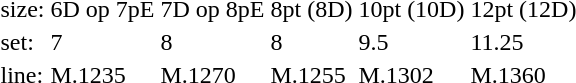<table style="margin-left:40px;">
<tr>
<td>size:</td>
<td>6D op 7pE</td>
<td>7D op 8pE</td>
<td>8pt (8D)</td>
<td>10pt (10D)</td>
<td>12pt (12D)</td>
</tr>
<tr>
<td>set:</td>
<td>7</td>
<td>8</td>
<td>8</td>
<td>9.5</td>
<td>11.25</td>
</tr>
<tr>
<td>line:</td>
<td>M.1235</td>
<td>M.1270</td>
<td>M.1255</td>
<td>M.1302</td>
<td>M.1360</td>
</tr>
</table>
